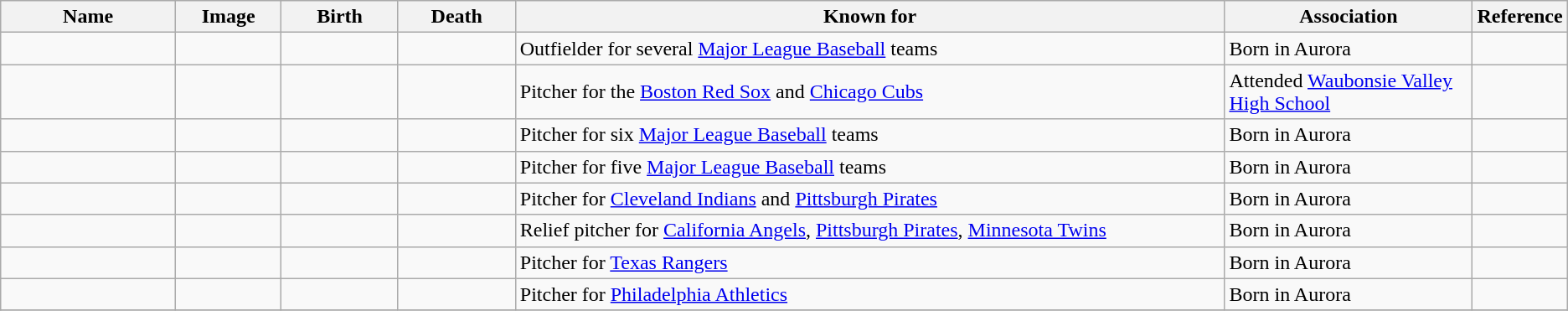<table class="wikitable sortable">
<tr>
<th scope="col" width="140">Name</th>
<th scope="col" width="80" class="unsortable">Image</th>
<th scope="col" width="90">Birth</th>
<th scope="col" width="90">Death</th>
<th scope="col" width="600" class="unsortable">Known for</th>
<th scope="col" width="200" class="unsortable">Association</th>
<th scope="col" width="30" class="unsortable">Reference</th>
</tr>
<tr>
<td></td>
<td></td>
<td align=right></td>
<td align=right></td>
<td>Outfielder for several <a href='#'>Major League Baseball</a> teams</td>
<td>Born in Aurora</td>
<td align="center"></td>
</tr>
<tr>
<td></td>
<td></td>
<td align=right></td>
<td align=right></td>
<td>Pitcher for the <a href='#'>Boston Red Sox</a> and <a href='#'>Chicago Cubs</a></td>
<td>Attended <a href='#'>Waubonsie Valley High School</a></td>
<td align="center"></td>
</tr>
<tr>
<td></td>
<td></td>
<td align=right></td>
<td align=right></td>
<td>Pitcher for six <a href='#'>Major League Baseball</a> teams</td>
<td>Born in Aurora</td>
<td align="center"></td>
</tr>
<tr>
<td></td>
<td></td>
<td align=right></td>
<td align=right></td>
<td>Pitcher for five <a href='#'>Major League Baseball</a> teams</td>
<td>Born in Aurora</td>
<td align="center"></td>
</tr>
<tr>
<td></td>
<td></td>
<td align=right></td>
<td align=right></td>
<td>Pitcher for <a href='#'>Cleveland Indians</a> and <a href='#'>Pittsburgh Pirates</a></td>
<td>Born in Aurora</td>
<td align="center"></td>
</tr>
<tr>
<td></td>
<td></td>
<td align=right></td>
<td align=right></td>
<td>Relief pitcher for <a href='#'>California Angels</a>, <a href='#'>Pittsburgh Pirates</a>, <a href='#'>Minnesota Twins</a></td>
<td>Born in Aurora</td>
<td align="center"></td>
</tr>
<tr>
<td></td>
<td></td>
<td align=right></td>
<td align=right></td>
<td>Pitcher for <a href='#'>Texas Rangers</a></td>
<td>Born in Aurora</td>
<td align="center"></td>
</tr>
<tr>
<td></td>
<td></td>
<td align=right></td>
<td align=right></td>
<td>Pitcher for <a href='#'>Philadelphia Athletics</a></td>
<td>Born in Aurora</td>
<td align="center"></td>
</tr>
<tr>
</tr>
</table>
